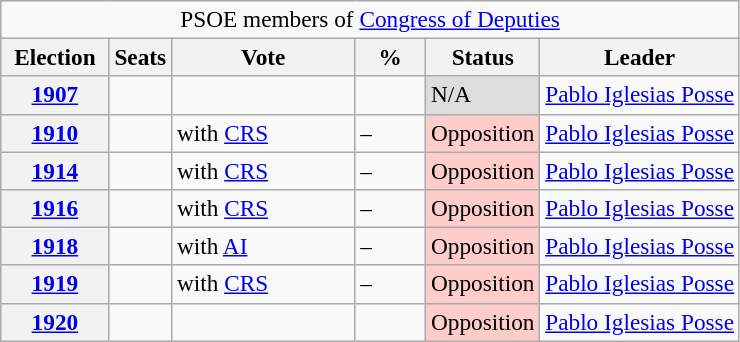<table class="wikitable" style="font-size:97%;">
<tr>
<td colspan="6" align="center">PSOE members of <a href='#'>Congress of Deputies</a></td>
</tr>
<tr>
<th width="65">Election</th>
<th>Seats</th>
<th width="115">Vote</th>
<th width="40">%</th>
<th>Status</th>
<th>Leader</th>
</tr>
<tr>
<th><a href='#'>1907</a></th>
<td></td>
<td></td>
<td></td>
<td style="background:#ddd;">N/A</td>
<td><a href='#'>Pablo Iglesias Posse</a></td>
</tr>
<tr>
<th><a href='#'>1910</a></th>
<td></td>
<td>with <a href='#'>CRS</a></td>
<td>–</td>
<td style="background-color:#fcc;">Opposition</td>
<td><a href='#'>Pablo Iglesias Posse</a></td>
</tr>
<tr>
<th><a href='#'>1914</a></th>
<td></td>
<td>with <a href='#'>CRS</a></td>
<td>–</td>
<td style="background-color:#fcc;">Opposition</td>
<td><a href='#'>Pablo Iglesias Posse</a></td>
</tr>
<tr>
<th><a href='#'>1916</a></th>
<td></td>
<td>with <a href='#'>CRS</a></td>
<td>–</td>
<td style="background-color:#fcc;">Opposition</td>
<td><a href='#'>Pablo Iglesias Posse</a></td>
</tr>
<tr>
<th><a href='#'>1918</a></th>
<td></td>
<td>with <a href='#'>AI</a></td>
<td>–</td>
<td style="background-color:#fcc;">Opposition</td>
<td><a href='#'>Pablo Iglesias Posse</a></td>
</tr>
<tr>
<th><a href='#'>1919</a></th>
<td></td>
<td>with <a href='#'>CRS</a></td>
<td>–</td>
<td style="background-color:#fcc;">Opposition</td>
<td><a href='#'>Pablo Iglesias Posse</a></td>
</tr>
<tr>
<th><a href='#'>1920</a></th>
<td></td>
<td></td>
<td></td>
<td style="background-color:#fcc;">Opposition</td>
<td><a href='#'>Pablo Iglesias Posse</a></td>
</tr>
</table>
